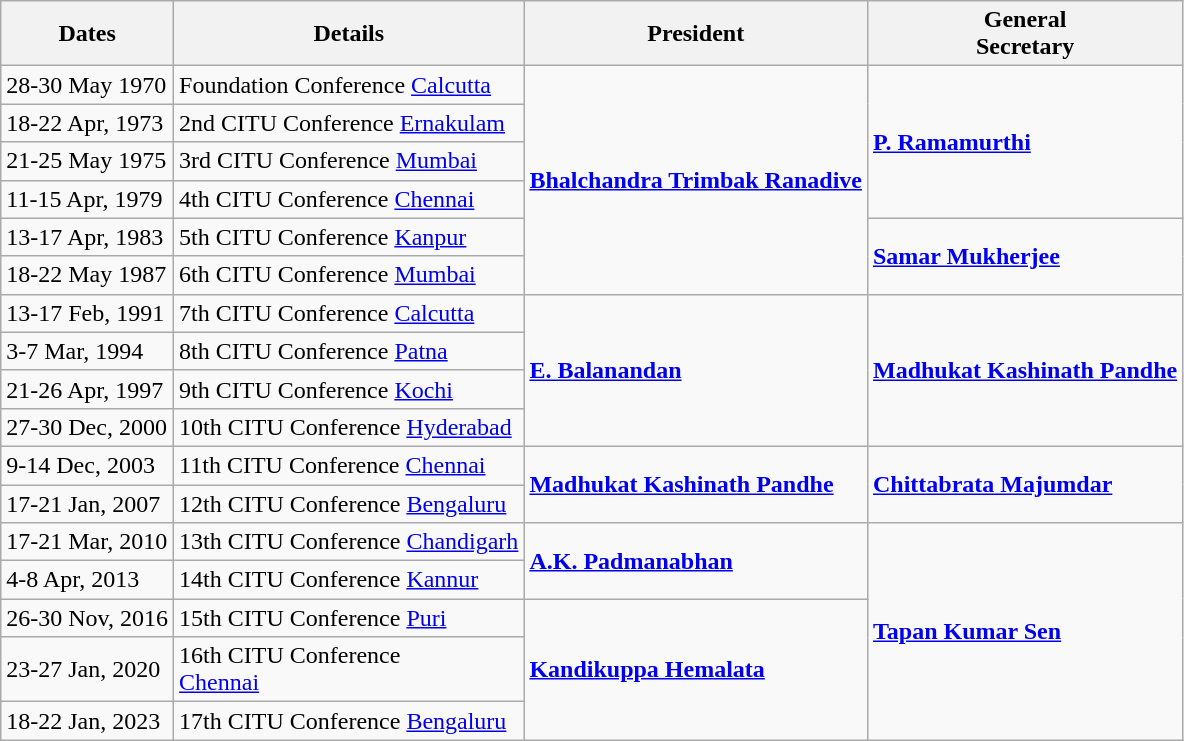<table class="wikitable">
<tr>
<th>Dates</th>
<th>Details</th>
<th>President</th>
<th>General<br>Secretary</th>
</tr>
<tr>
<td>28-30 May 1970</td>
<td>Foundation Conference <a href='#'>Calcutta</a></td>
<td rowspan="6"><strong><a href='#'>Bhalchandra Trimbak Ranadive</a></strong></td>
<td rowspan="4"><strong><a href='#'>P. Ramamurthi</a></strong></td>
</tr>
<tr>
<td>18-22 Apr, 1973</td>
<td>2nd CITU Conference <a href='#'>Ernakulam</a></td>
</tr>
<tr>
<td>21-25 May 1975</td>
<td>3rd CITU Conference <a href='#'>Mumbai</a></td>
</tr>
<tr>
<td>11-15 Apr, 1979</td>
<td>4th CITU Conference <a href='#'>Chennai</a></td>
</tr>
<tr>
<td>13-17 Apr, 1983</td>
<td>5th CITU Conference <a href='#'>Kanpur</a></td>
<td rowspan="2"><strong><a href='#'>Samar Mukherjee</a></strong></td>
</tr>
<tr>
<td>18-22 May 1987</td>
<td>6th CITU Conference <a href='#'>Mumbai</a></td>
</tr>
<tr>
<td>13-17 Feb, 1991</td>
<td>7th CITU Conference <a href='#'>Calcutta</a></td>
<td rowspan="4"><strong><a href='#'>E. Balanandan</a></strong></td>
<td rowspan="4"><a href='#'><strong>Madhukat Kashinath Pandhe</strong></a></td>
</tr>
<tr>
<td>3-7 Mar, 1994</td>
<td>8th CITU Conference <a href='#'>Patna</a></td>
</tr>
<tr>
<td>21-26 Apr, 1997</td>
<td>9th CITU Conference <a href='#'>Kochi</a></td>
</tr>
<tr>
<td>27-30 Dec, 2000</td>
<td>10th CITU Conference <a href='#'>Hyderabad</a></td>
</tr>
<tr>
<td>9-14 Dec, 2003</td>
<td>11th CITU Conference <a href='#'>Chennai</a></td>
<td rowspan="2"><a href='#'><strong>Madhukat Kashinath Pandhe</strong></a></td>
<td rowspan="2"><strong><a href='#'>Chittabrata Majumdar</a></strong></td>
</tr>
<tr>
<td>17-21 Jan, 2007</td>
<td>12th CITU Conference <a href='#'>Bengaluru</a></td>
</tr>
<tr>
<td>17-21 Mar, 2010</td>
<td>13th CITU Conference <a href='#'>Chandigarh</a></td>
<td rowspan="2"><strong><a href='#'>A.K. Padmanabhan</a></strong></td>
<td rowspan="5"><strong><a href='#'>Tapan Kumar Sen</a></strong></td>
</tr>
<tr>
<td>4-8 Apr, 2013</td>
<td>14th CITU Conference <a href='#'>Kannur</a></td>
</tr>
<tr>
<td>26-30 Nov, 2016</td>
<td>15th CITU Conference <a href='#'>Puri</a></td>
<td rowspan="3"><a href='#'><strong>Kandikuppa Hemalata</strong></a></td>
</tr>
<tr>
<td>23-27 Jan, 2020</td>
<td>16th CITU Conference<br><a href='#'>Chennai</a></td>
</tr>
<tr>
<td>18-22 Jan, 2023</td>
<td>17th CITU Conference <a href='#'>Bengaluru</a></td>
</tr>
</table>
